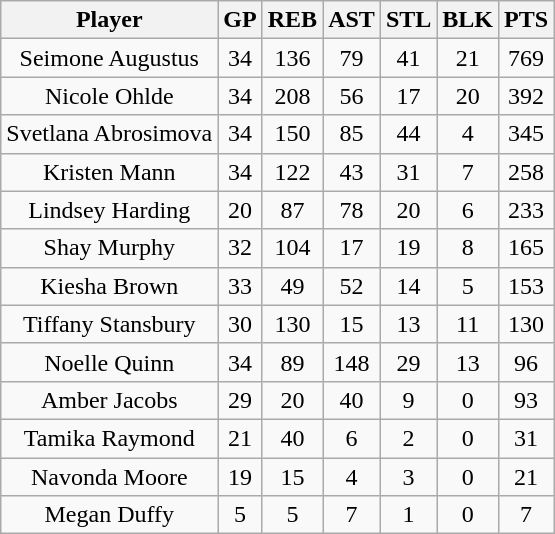<table class="wikitable">
<tr>
<th>Player</th>
<th>GP</th>
<th>REB</th>
<th>AST</th>
<th>STL</th>
<th>BLK</th>
<th>PTS</th>
</tr>
<tr align="center">
<td>Seimone Augustus</td>
<td>34</td>
<td>136</td>
<td>79</td>
<td>41</td>
<td>21</td>
<td>769</td>
</tr>
<tr align="center">
<td>Nicole Ohlde</td>
<td>34</td>
<td>208</td>
<td>56</td>
<td>17</td>
<td>20</td>
<td>392</td>
</tr>
<tr align="center">
<td>Svetlana Abrosimova</td>
<td>34</td>
<td>150</td>
<td>85</td>
<td>44</td>
<td>4</td>
<td>345</td>
</tr>
<tr align="center">
<td>Kristen Mann</td>
<td>34</td>
<td>122</td>
<td>43</td>
<td>31</td>
<td>7</td>
<td>258</td>
</tr>
<tr align="center">
<td>Lindsey Harding</td>
<td>20</td>
<td>87</td>
<td>78</td>
<td>20</td>
<td>6</td>
<td>233</td>
</tr>
<tr align="center">
<td>Shay Murphy</td>
<td>32</td>
<td>104</td>
<td>17</td>
<td>19</td>
<td>8</td>
<td>165</td>
</tr>
<tr align="center">
<td>Kiesha Brown</td>
<td>33</td>
<td>49</td>
<td>52</td>
<td>14</td>
<td>5</td>
<td>153</td>
</tr>
<tr align="center">
<td>Tiffany Stansbury</td>
<td>30</td>
<td>130</td>
<td>15</td>
<td>13</td>
<td>11</td>
<td>130</td>
</tr>
<tr align="center">
<td>Noelle Quinn</td>
<td>34</td>
<td>89</td>
<td>148</td>
<td>29</td>
<td>13</td>
<td>96</td>
</tr>
<tr align="center">
<td>Amber Jacobs</td>
<td>29</td>
<td>20</td>
<td>40</td>
<td>9</td>
<td>0</td>
<td>93</td>
</tr>
<tr align="center">
<td>Tamika Raymond</td>
<td>21</td>
<td>40</td>
<td>6</td>
<td>2</td>
<td>0</td>
<td>31</td>
</tr>
<tr align="center">
<td>Navonda Moore</td>
<td>19</td>
<td>15</td>
<td>4</td>
<td>3</td>
<td>0</td>
<td>21</td>
</tr>
<tr align="center">
<td>Megan Duffy</td>
<td>5</td>
<td>5</td>
<td>7</td>
<td>1</td>
<td>0</td>
<td>7</td>
</tr>
</table>
